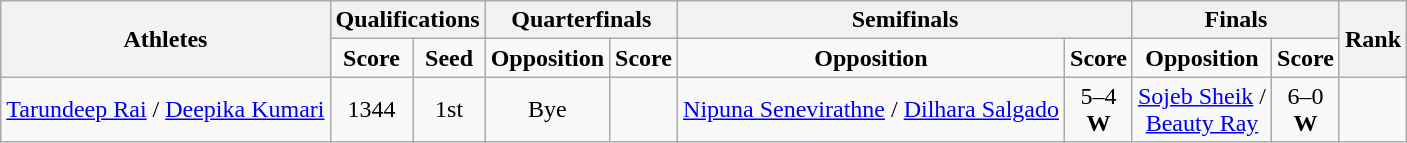<table class="wikitable" style="text-align:center;">
<tr>
<th rowspan="2">Athletes</th>
<th colspan="2">Qualifications</th>
<th colspan="2">Quarterfinals</th>
<th colspan="2">Semifinals</th>
<th colspan="2">Finals</th>
<th rowspan="2">Rank</th>
</tr>
<tr>
<td><strong>Score</strong></td>
<td><strong>Seed</strong></td>
<td><strong>Opposition</strong></td>
<td><strong>Score</strong></td>
<td><strong>Opposition</strong></td>
<td><strong>Score</strong></td>
<td><strong>Opposition</strong></td>
<td><strong>Score</strong></td>
</tr>
<tr>
<td><a href='#'>Tarundeep Rai</a> / <a href='#'>Deepika Kumari</a></td>
<td>1344</td>
<td>1st</td>
<td>Bye</td>
<td></td>
<td><a href='#'>Nipuna Senevirathne</a> / <a href='#'>Dilhara Salgado</a><br></td>
<td>5–4<br><strong>W</strong></td>
<td><a href='#'>Sojeb Sheik</a> /<br><a href='#'>Beauty Ray</a><br></td>
<td>6–0<br><strong>W</strong></td>
<td></td>
</tr>
</table>
